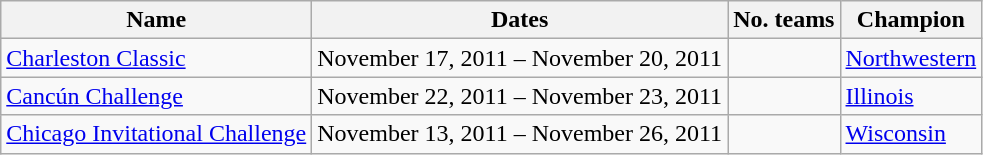<table class="wikitable">
<tr>
<th>Name</th>
<th>Dates</th>
<th>No. teams</th>
<th>Champion</th>
</tr>
<tr>
<td><a href='#'>Charleston Classic</a></td>
<td>November 17, 2011 – November 20, 2011</td>
<td></td>
<td><a href='#'>Northwestern</a></td>
</tr>
<tr>
<td><a href='#'>Cancún Challenge</a></td>
<td>November 22, 2011 – November 23, 2011</td>
<td></td>
<td><a href='#'>Illinois</a></td>
</tr>
<tr>
<td><a href='#'>Chicago Invitational Challenge</a></td>
<td>November 13, 2011 – November 26, 2011</td>
<td></td>
<td><a href='#'>Wisconsin</a></td>
</tr>
</table>
